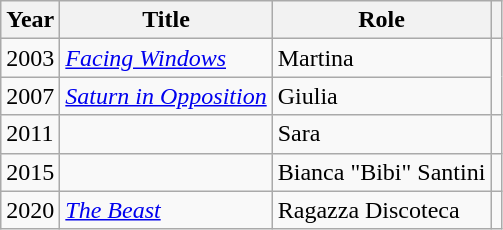<table class="wikitable sortable">
<tr>
<th>Year</th>
<th>Title</th>
<th>Role</th>
<th class="unsortable"></th>
</tr>
<tr>
<td>2003</td>
<td><em><a href='#'>Facing Windows</a></em></td>
<td>Martina</td>
<td rowspan="2"></td>
</tr>
<tr>
<td>2007</td>
<td><em><a href='#'>Saturn in Opposition</a></em></td>
<td>Giulia</td>
</tr>
<tr>
<td>2011</td>
<td><em></em></td>
<td>Sara</td>
<td></td>
</tr>
<tr>
<td>2015</td>
<td><em></em></td>
<td>Bianca "Bibi" Santini</td>
<td></td>
</tr>
<tr>
<td>2020</td>
<td><em><a href='#'>The Beast</a></em></td>
<td>Ragazza Discoteca</td>
<td></td>
</tr>
</table>
